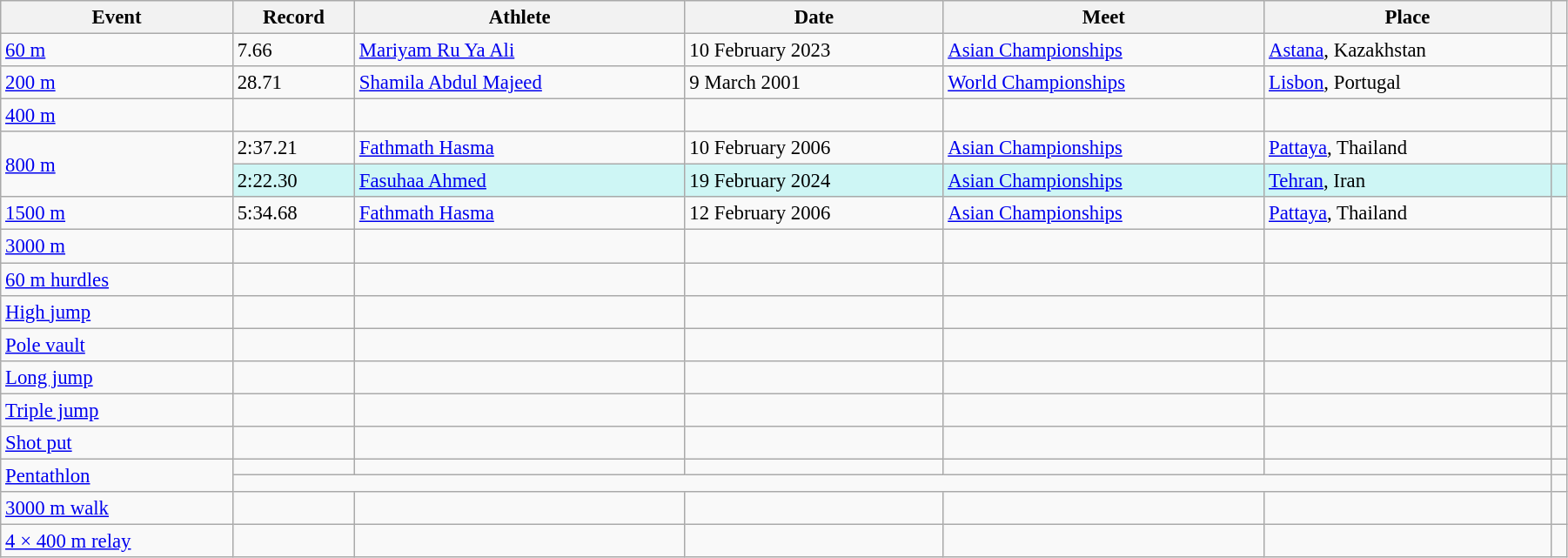<table class="wikitable" style="font-size:95%; width: 95%;">
<tr>
<th>Event</th>
<th>Record</th>
<th>Athlete</th>
<th>Date</th>
<th>Meet</th>
<th>Place</th>
<th></th>
</tr>
<tr>
<td><a href='#'>60 m</a></td>
<td>7.66</td>
<td><a href='#'>Mariyam Ru Ya Ali</a></td>
<td>10 February 2023</td>
<td><a href='#'>Asian Championships</a></td>
<td><a href='#'>Astana</a>, Kazakhstan</td>
<td></td>
</tr>
<tr>
<td><a href='#'>200 m</a></td>
<td>28.71</td>
<td><a href='#'>Shamila Abdul Majeed</a></td>
<td>9 March 2001</td>
<td><a href='#'>World Championships</a></td>
<td><a href='#'>Lisbon</a>, Portugal</td>
<td></td>
</tr>
<tr>
<td><a href='#'>400 m</a></td>
<td></td>
<td></td>
<td></td>
<td></td>
<td></td>
<td></td>
</tr>
<tr>
<td rowspan=2><a href='#'>800 m</a></td>
<td>2:37.21</td>
<td><a href='#'>Fathmath Hasma</a></td>
<td>10 February 2006</td>
<td><a href='#'>Asian Championships</a></td>
<td><a href='#'>Pattaya</a>, Thailand</td>
<td></td>
</tr>
<tr style="background:#cef6f5;">
<td>2:22.30</td>
<td><a href='#'>Fasuhaa Ahmed</a></td>
<td>19 February 2024</td>
<td><a href='#'>Asian Championships</a></td>
<td><a href='#'>Tehran</a>, Iran</td>
<td></td>
</tr>
<tr>
<td><a href='#'>1500 m</a></td>
<td>5:34.68</td>
<td><a href='#'>Fathmath Hasma</a></td>
<td>12 February 2006</td>
<td><a href='#'>Asian Championships</a></td>
<td><a href='#'>Pattaya</a>, Thailand</td>
<td></td>
</tr>
<tr>
<td><a href='#'>3000 m</a></td>
<td></td>
<td></td>
<td></td>
<td></td>
<td></td>
<td></td>
</tr>
<tr>
<td><a href='#'>60 m hurdles</a></td>
<td></td>
<td></td>
<td></td>
<td></td>
<td></td>
<td></td>
</tr>
<tr>
<td><a href='#'>High jump</a></td>
<td></td>
<td></td>
<td></td>
<td></td>
<td></td>
<td></td>
</tr>
<tr>
<td><a href='#'>Pole vault</a></td>
<td></td>
<td></td>
<td></td>
<td></td>
<td></td>
<td></td>
</tr>
<tr>
<td><a href='#'>Long jump</a></td>
<td></td>
<td></td>
<td></td>
<td></td>
<td></td>
<td></td>
</tr>
<tr>
<td><a href='#'>Triple jump</a></td>
<td></td>
<td></td>
<td></td>
<td></td>
<td></td>
<td></td>
</tr>
<tr>
<td><a href='#'>Shot put</a></td>
<td></td>
<td></td>
<td></td>
<td></td>
<td></td>
<td></td>
</tr>
<tr>
<td rowspan=2><a href='#'>Pentathlon</a></td>
<td></td>
<td></td>
<td></td>
<td></td>
<td></td>
<td></td>
</tr>
<tr>
<td colspan=5></td>
<td></td>
</tr>
<tr>
<td><a href='#'>3000 m walk</a></td>
<td></td>
<td></td>
<td></td>
<td></td>
<td></td>
<td></td>
</tr>
<tr>
<td><a href='#'>4 × 400 m relay</a></td>
<td></td>
<td></td>
<td></td>
<td></td>
<td></td>
<td></td>
</tr>
</table>
